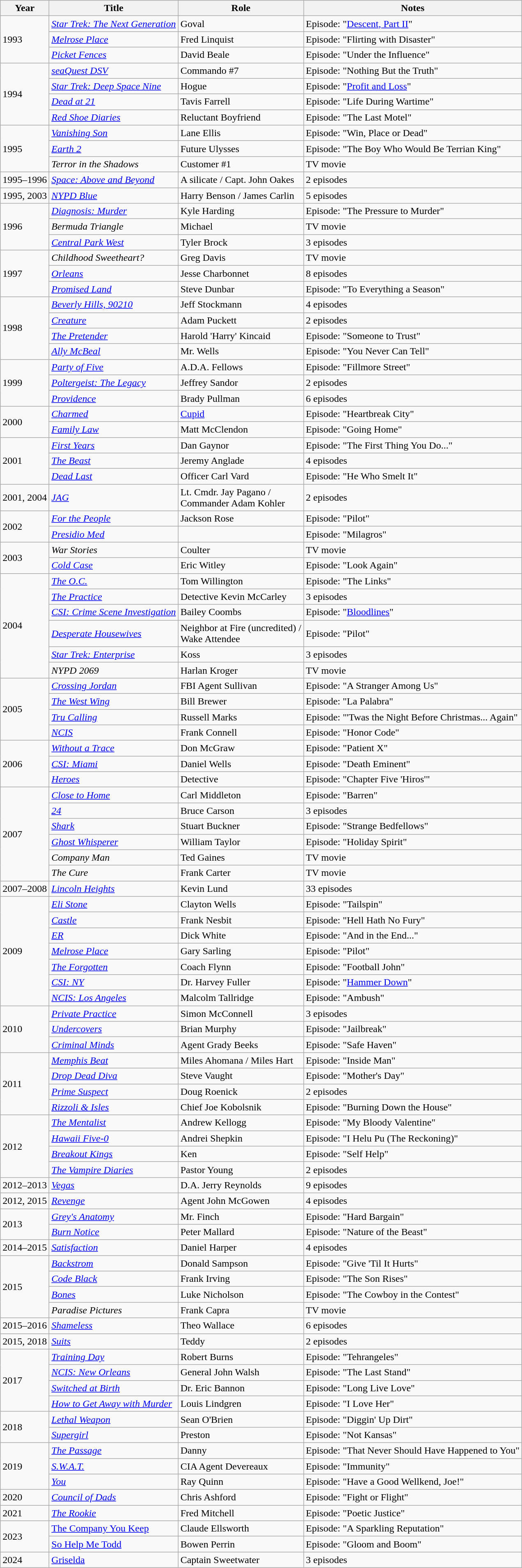<table class="wikitable sortable">
<tr>
<th>Year</th>
<th>Title</th>
<th>Role</th>
<th class="unsortable">Notes</th>
</tr>
<tr>
<td rowspan="3">1993</td>
<td><em><a href='#'>Star Trek: The Next Generation</a></em></td>
<td>Goval</td>
<td>Episode: "<a href='#'>Descent, Part II</a>"</td>
</tr>
<tr>
<td><em><a href='#'>Melrose Place</a></em></td>
<td>Fred Linquist</td>
<td>Episode: "Flirting with Disaster"</td>
</tr>
<tr>
<td><em><a href='#'>Picket Fences</a></em></td>
<td>David Beale</td>
<td>Episode: "Under the Influence"</td>
</tr>
<tr>
<td rowspan="4">1994</td>
<td><em><a href='#'>seaQuest DSV</a></em></td>
<td>Commando #7</td>
<td>Episode: "Nothing But the Truth"</td>
</tr>
<tr>
<td><em><a href='#'>Star Trek: Deep Space Nine</a></em></td>
<td>Hogue</td>
<td>Episode: "<a href='#'>Profit and Loss</a>"</td>
</tr>
<tr>
<td><em><a href='#'>Dead at 21</a></em></td>
<td>Tavis Farrell</td>
<td>Episode: "Life During Wartime"</td>
</tr>
<tr>
<td><em><a href='#'>Red Shoe Diaries</a></em></td>
<td>Reluctant Boyfriend</td>
<td>Episode: "The Last Motel"</td>
</tr>
<tr>
<td rowspan="3">1995</td>
<td><em><a href='#'>Vanishing Son</a></em></td>
<td>Lane Ellis</td>
<td>Episode: "Win, Place or Dead"</td>
</tr>
<tr>
<td><em><a href='#'>Earth 2</a></em></td>
<td>Future Ulysses</td>
<td>Episode: "The Boy Who Would Be Terrian King"</td>
</tr>
<tr>
<td><em>Terror in the Shadows</em></td>
<td>Customer #1</td>
<td>TV movie</td>
</tr>
<tr>
<td>1995–1996</td>
<td><em><a href='#'>Space: Above and Beyond</a></em></td>
<td>A silicate / Capt. John Oakes</td>
<td>2 episodes</td>
</tr>
<tr>
<td>1995, 2003</td>
<td><em><a href='#'>NYPD Blue</a></em></td>
<td>Harry Benson / James Carlin</td>
<td>5 episodes</td>
</tr>
<tr>
<td rowspan="3">1996</td>
<td><em><a href='#'>Diagnosis: Murder</a></em></td>
<td>Kyle Harding</td>
<td>Episode: "The Pressure to Murder"</td>
</tr>
<tr>
<td><em>Bermuda Triangle</em></td>
<td>Michael</td>
<td>TV movie</td>
</tr>
<tr>
<td><em><a href='#'>Central Park West</a></em></td>
<td>Tyler Brock</td>
<td>3 episodes</td>
</tr>
<tr>
<td rowspan="3">1997</td>
<td><em>Childhood Sweetheart?</em></td>
<td>Greg Davis</td>
<td>TV movie</td>
</tr>
<tr>
<td><em><a href='#'>Orleans</a></em></td>
<td>Jesse Charbonnet</td>
<td>8 episodes</td>
</tr>
<tr>
<td><em><a href='#'>Promised Land</a></em></td>
<td>Steve Dunbar</td>
<td>Episode: "To Everything a Season"</td>
</tr>
<tr>
<td rowspan="4">1998</td>
<td><em><a href='#'>Beverly Hills, 90210</a></em></td>
<td>Jeff Stockmann</td>
<td>4 episodes</td>
</tr>
<tr>
<td><em><a href='#'>Creature</a></em></td>
<td>Adam Puckett</td>
<td>2 episodes</td>
</tr>
<tr>
<td><em><a href='#'>The Pretender</a></em></td>
<td>Harold 'Harry' Kincaid</td>
<td>Episode: "Someone to Trust"</td>
</tr>
<tr>
<td><em><a href='#'>Ally McBeal</a></em></td>
<td>Mr. Wells</td>
<td>Episode: "You Never Can Tell"</td>
</tr>
<tr>
<td rowspan="3">1999</td>
<td><em><a href='#'>Party of Five</a></em></td>
<td>A.D.A. Fellows</td>
<td>Episode: "Fillmore Street"</td>
</tr>
<tr>
<td><em><a href='#'>Poltergeist: The Legacy</a></em></td>
<td>Jeffrey Sandor</td>
<td>2 episodes</td>
</tr>
<tr>
<td><em><a href='#'>Providence</a></em></td>
<td>Brady Pullman</td>
<td>6 episodes</td>
</tr>
<tr>
<td rowspan="2">2000</td>
<td><em><a href='#'>Charmed</a></em></td>
<td><a href='#'>Cupid</a></td>
<td>Episode: "Heartbreak City"</td>
</tr>
<tr>
<td><em><a href='#'>Family Law</a></em></td>
<td>Matt McClendon</td>
<td>Episode: "Going Home"</td>
</tr>
<tr>
<td rowspan="3">2001</td>
<td><em><a href='#'>First Years</a></em></td>
<td>Dan Gaynor</td>
<td>Episode: "The First Thing You Do..."</td>
</tr>
<tr>
<td><em><a href='#'>The Beast</a></em></td>
<td>Jeremy Anglade</td>
<td>4 episodes</td>
</tr>
<tr>
<td><em><a href='#'>Dead Last</a></em></td>
<td>Officer Carl Vard</td>
<td>Episode: "He Who Smelt It"</td>
</tr>
<tr>
<td>2001, 2004</td>
<td><em><a href='#'>JAG</a></em></td>
<td>Lt. Cmdr. Jay Pagano /<br>Commander Adam Kohler</td>
<td>2 episodes</td>
</tr>
<tr>
<td rowspan="2">2002</td>
<td><em><a href='#'>For the People</a></em></td>
<td>Jackson Rose</td>
<td>Episode: "Pilot"</td>
</tr>
<tr>
<td><em><a href='#'>Presidio Med</a></em></td>
<td></td>
<td>Episode: "Milagros"</td>
</tr>
<tr>
<td rowspan="2">2003</td>
<td><em>War Stories</em></td>
<td>Coulter</td>
<td>TV movie</td>
</tr>
<tr>
<td><em><a href='#'>Cold Case</a></em></td>
<td>Eric Witley</td>
<td>Episode: "Look Again"</td>
</tr>
<tr>
<td rowspan="6">2004</td>
<td><em><a href='#'>The O.C.</a></em></td>
<td>Tom Willington</td>
<td>Episode: "The Links"</td>
</tr>
<tr>
<td><em><a href='#'>The Practice</a></em></td>
<td>Detective Kevin McCarley</td>
<td>3 episodes</td>
</tr>
<tr>
<td><em><a href='#'>CSI: Crime Scene Investigation</a></em></td>
<td>Bailey Coombs</td>
<td>Episode: "<a href='#'>Bloodlines</a>"</td>
</tr>
<tr>
<td><em><a href='#'>Desperate Housewives</a></em></td>
<td>Neighbor at Fire (uncredited) /<br>Wake Attendee</td>
<td>Episode: "Pilot"</td>
</tr>
<tr>
<td><em><a href='#'>Star Trek: Enterprise</a></em></td>
<td>Koss</td>
<td>3 episodes</td>
</tr>
<tr>
<td><em>NYPD 2069</em></td>
<td>Harlan Kroger</td>
<td>TV movie</td>
</tr>
<tr>
<td rowspan="4">2005</td>
<td><em><a href='#'>Crossing Jordan</a></em></td>
<td>FBI Agent Sullivan</td>
<td>Episode: "A Stranger Among Us"</td>
</tr>
<tr>
<td><em><a href='#'>The West Wing</a></em></td>
<td>Bill Brewer</td>
<td>Episode: "La Palabra"</td>
</tr>
<tr>
<td><em><a href='#'>Tru Calling</a></em></td>
<td>Russell Marks</td>
<td>Episode: "'Twas the Night Before Christmas... Again"</td>
</tr>
<tr>
<td><em><a href='#'>NCIS</a></em></td>
<td>Frank Connell</td>
<td>Episode: "Honor Code"</td>
</tr>
<tr>
<td rowspan="3">2006</td>
<td><em><a href='#'>Without a Trace</a></em></td>
<td>Don McGraw</td>
<td>Episode: "Patient X"</td>
</tr>
<tr>
<td><em><a href='#'>CSI: Miami</a></em></td>
<td>Daniel Wells</td>
<td>Episode: "Death Eminent"</td>
</tr>
<tr>
<td><em><a href='#'>Heroes</a></em></td>
<td>Detective</td>
<td>Episode: "Chapter Five 'Hiros'"</td>
</tr>
<tr>
<td rowspan="6">2007</td>
<td><em><a href='#'>Close to Home</a></em></td>
<td>Carl Middleton</td>
<td>Episode: "Barren"</td>
</tr>
<tr>
<td><em><a href='#'>24</a></em></td>
<td>Bruce Carson</td>
<td>3 episodes</td>
</tr>
<tr>
<td><em><a href='#'>Shark</a></em></td>
<td>Stuart Buckner</td>
<td>Episode: "Strange Bedfellows"</td>
</tr>
<tr>
<td><em><a href='#'>Ghost Whisperer</a></em></td>
<td>William Taylor</td>
<td>Episode: "Holiday Spirit"</td>
</tr>
<tr>
<td><em>Company Man</em></td>
<td>Ted Gaines</td>
<td>TV movie</td>
</tr>
<tr>
<td><em>The Cure</em></td>
<td>Frank Carter</td>
<td>TV movie</td>
</tr>
<tr>
<td>2007–2008</td>
<td><em><a href='#'>Lincoln Heights</a></em></td>
<td>Kevin Lund</td>
<td>33 episodes</td>
</tr>
<tr>
<td rowspan="7">2009</td>
<td><em><a href='#'>Eli Stone</a></em></td>
<td>Clayton Wells</td>
<td>Episode: "Tailspin"</td>
</tr>
<tr>
<td><em><a href='#'>Castle</a></em></td>
<td>Frank Nesbit</td>
<td>Episode: "Hell Hath No Fury"</td>
</tr>
<tr>
<td><em><a href='#'>ER</a></em></td>
<td>Dick White</td>
<td>Episode: "And in the End..."</td>
</tr>
<tr>
<td><em><a href='#'>Melrose Place</a></em></td>
<td>Gary Sarling</td>
<td>Episode: "Pilot"</td>
</tr>
<tr>
<td><em><a href='#'>The Forgotten</a></em></td>
<td>Coach Flynn</td>
<td>Episode: "Football John"</td>
</tr>
<tr>
<td><em><a href='#'>CSI: NY</a></em></td>
<td>Dr. Harvey Fuller</td>
<td>Episode: "<a href='#'>Hammer Down</a>"</td>
</tr>
<tr>
<td><em><a href='#'>NCIS: Los Angeles</a></em></td>
<td>Malcolm Tallridge</td>
<td>Episode: "Ambush"</td>
</tr>
<tr>
<td rowspan="3">2010</td>
<td><em><a href='#'>Private Practice</a></em></td>
<td>Simon McConnell</td>
<td>3 episodes</td>
</tr>
<tr>
<td><em><a href='#'>Undercovers</a></em></td>
<td>Brian Murphy</td>
<td>Episode: "Jailbreak"</td>
</tr>
<tr>
<td><em><a href='#'>Criminal Minds</a></em></td>
<td>Agent Grady Beeks</td>
<td>Episode: "Safe Haven"</td>
</tr>
<tr>
<td rowspan="4">2011</td>
<td><em><a href='#'>Memphis Beat</a></em></td>
<td>Miles Ahomana / Miles Hart</td>
<td>Episode: "Inside Man"</td>
</tr>
<tr>
<td><em><a href='#'>Drop Dead Diva</a></em></td>
<td>Steve Vaught</td>
<td>Episode: "Mother's Day"</td>
</tr>
<tr>
<td><em><a href='#'>Prime Suspect</a></em></td>
<td>Doug Roenick</td>
<td>2 episodes</td>
</tr>
<tr>
<td><em><a href='#'>Rizzoli & Isles</a></em></td>
<td>Chief Joe Kobolsnik</td>
<td>Episode: "Burning Down the House"</td>
</tr>
<tr>
<td rowspan="4">2012</td>
<td><em><a href='#'>The Mentalist</a></em></td>
<td>Andrew Kellogg</td>
<td>Episode: "My Bloody Valentine"</td>
</tr>
<tr>
<td><em><a href='#'>Hawaii Five-0</a></em></td>
<td>Andrei Shepkin</td>
<td>Episode: "I Helu Pu (The Reckoning)"</td>
</tr>
<tr>
<td><em><a href='#'>Breakout Kings</a></em></td>
<td>Ken</td>
<td>Episode: "Self Help"</td>
</tr>
<tr>
<td><em><a href='#'>The Vampire Diaries</a></em></td>
<td>Pastor Young</td>
<td>2 episodes</td>
</tr>
<tr>
<td>2012–2013</td>
<td><em><a href='#'>Vegas</a></em></td>
<td>D.A. Jerry Reynolds</td>
<td>9 episodes</td>
</tr>
<tr>
<td>2012, 2015</td>
<td><em><a href='#'>Revenge</a></em></td>
<td>Agent John McGowen</td>
<td>4 episodes</td>
</tr>
<tr>
<td rowspan="2">2013</td>
<td><em><a href='#'>Grey's Anatomy</a></em></td>
<td>Mr. Finch</td>
<td>Episode: "Hard Bargain"</td>
</tr>
<tr>
<td><em><a href='#'>Burn Notice</a></em></td>
<td>Peter Mallard</td>
<td>Episode: "Nature of the Beast"</td>
</tr>
<tr>
<td>2014–2015</td>
<td><em><a href='#'>Satisfaction</a></em></td>
<td>Daniel Harper</td>
<td>4 episodes</td>
</tr>
<tr>
<td rowspan="4">2015</td>
<td><em><a href='#'>Backstrom</a></em></td>
<td>Donald Sampson</td>
<td>Episode: "Give 'Til It Hurts"</td>
</tr>
<tr>
<td><em><a href='#'>Code Black</a></em></td>
<td>Frank Irving</td>
<td>Episode: "The Son Rises"</td>
</tr>
<tr>
<td><em><a href='#'>Bones</a></em></td>
<td>Luke Nicholson</td>
<td>Episode: "The Cowboy in the Contest"</td>
</tr>
<tr>
<td><em>Paradise Pictures</em></td>
<td>Frank Capra</td>
<td>TV movie</td>
</tr>
<tr>
<td>2015–2016</td>
<td><em><a href='#'>Shameless</a></em></td>
<td>Theo Wallace</td>
<td>6 episodes</td>
</tr>
<tr>
<td>2015, 2018</td>
<td><em><a href='#'>Suits</a></em></td>
<td>Teddy</td>
<td>2 episodes</td>
</tr>
<tr>
<td rowspan="4">2017</td>
<td><em><a href='#'>Training Day</a></em></td>
<td>Robert Burns</td>
<td>Episode: "Tehrangeles"</td>
</tr>
<tr>
<td><em><a href='#'>NCIS: New Orleans</a></em></td>
<td>General John Walsh</td>
<td>Episode: "The Last Stand"</td>
</tr>
<tr>
<td><em><a href='#'>Switched at Birth</a></em></td>
<td>Dr. Eric Bannon</td>
<td>Episode: "Long Live Love"</td>
</tr>
<tr>
<td><em><a href='#'>How to Get Away with Murder</a></em></td>
<td>Louis Lindgren</td>
<td>Episode: "I Love Her"</td>
</tr>
<tr>
<td rowspan="2">2018</td>
<td><em><a href='#'>Lethal Weapon</a></em></td>
<td>Sean O'Brien</td>
<td>Episode: "Diggin' Up Dirt"</td>
</tr>
<tr>
<td><em><a href='#'>Supergirl</a></em></td>
<td>Preston</td>
<td>Episode: "Not Kansas"</td>
</tr>
<tr>
<td rowspan="3">2019</td>
<td><em><a href='#'>The Passage</a></em></td>
<td>Danny</td>
<td>Episode: "That Never Should Have Happened to You"</td>
</tr>
<tr>
<td><em><a href='#'>S.W.A.T.</a></em></td>
<td>CIA Agent Devereaux</td>
<td>Episode: "Immunity"</td>
</tr>
<tr>
<td><em><a href='#'>You</a></em></td>
<td>Ray Quinn</td>
<td>Episode: "Have a Good Wellkend, Joe!"</td>
</tr>
<tr>
<td>2020</td>
<td><em><a href='#'>Council of Dads</a></em></td>
<td>Chris Ashford</td>
<td>Episode: "Fight or Flight"</td>
</tr>
<tr>
<td>2021</td>
<td><em><a href='#'>The Rookie</a></td>
<td>Fred Mitchell</td>
<td>Episode: "Poetic Justice"</td>
</tr>
<tr>
<td rowspan="2">2023</td>
<td></em><a href='#'>The Company You Keep</a><em></td>
<td>Claude Ellsworth</td>
<td>Episode: "A Sparkling Reputation"</td>
</tr>
<tr>
<td></em><a href='#'>So Help Me Todd</a><em></td>
<td>Bowen Perrin</td>
<td>Episode: "Gloom and Boom"</td>
</tr>
<tr>
<td>2024</td>
<td></em><a href='#'>Griselda</a><em></td>
<td>Captain Sweetwater</td>
<td>3 episodes</td>
</tr>
</table>
